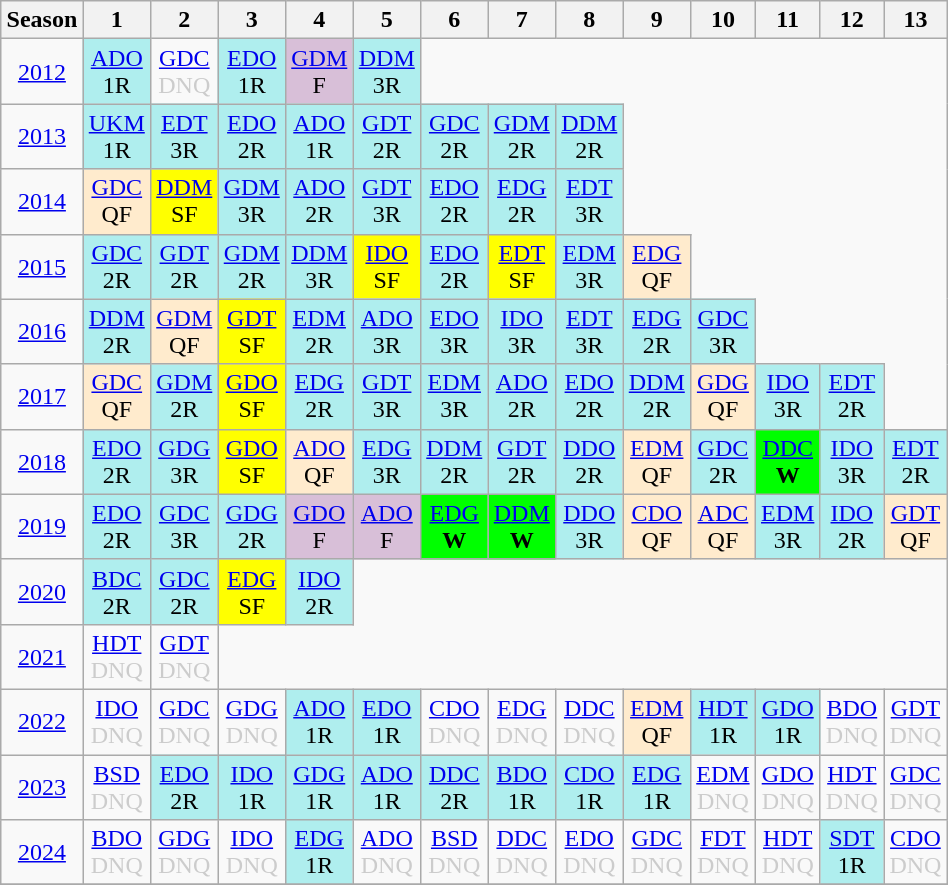<table class="wikitable" style="width:50%; margin:0">
<tr>
<th>Season</th>
<th>1</th>
<th>2</th>
<th>3</th>
<th>4</th>
<th>5</th>
<th>6</th>
<th>7</th>
<th>8</th>
<th>9</th>
<th>10</th>
<th>11</th>
<th>12</th>
<th>13</th>
</tr>
<tr>
<td style="text-align:center;"background:#efefef;"><a href='#'>2012</a></td>
<td style="text-align:center; background:#afeeee;"><a href='#'>ADO</a><br>1R</td>
<td style="text-align:center; color:#ccc;"><a href='#'>GDC</a><br>DNQ</td>
<td style="text-align:center; background:#afeeee;"><a href='#'>EDO</a><br>1R</td>
<td style="text-align:center; background:thistle;"><a href='#'>GDM</a><br>F</td>
<td style="text-align:center; background:#afeeee;"><a href='#'>DDM</a><br>3R</td>
</tr>
<tr>
<td style="text-align:center;"background:#efefef;"><a href='#'>2013</a></td>
<td style="text-align:center; background:#afeeee;"><a href='#'>UKM</a><br>1R</td>
<td style="text-align:center; background:#afeeee;"><a href='#'>EDT</a><br>3R</td>
<td style="text-align:center; background:#afeeee;"><a href='#'>EDO</a><br>2R</td>
<td style="text-align:center; background:#afeeee;"><a href='#'>ADO</a><br>1R</td>
<td style="text-align:center; background:#afeeee;"><a href='#'>GDT</a><br>2R</td>
<td style="text-align:center; background:#afeeee;"><a href='#'>GDC</a><br>2R</td>
<td style="text-align:center; background:#afeeee;"><a href='#'>GDM</a><br>2R</td>
<td style="text-align:center; background:#afeeee;"><a href='#'>DDM</a><br>2R</td>
</tr>
<tr>
<td style="text-align:center;"background:#efefef;"><a href='#'>2014</a></td>
<td style="text-align:center; background:#ffebcd;"><a href='#'>GDC</a><br>QF</td>
<td style="text-align:center; background:yellow;"><a href='#'>DDM</a><br>SF</td>
<td style="text-align:center; background:#afeeee;"><a href='#'>GDM</a><br>3R</td>
<td style="text-align:center; background:#afeeee;"><a href='#'>ADO</a><br>2R</td>
<td style="text-align:center; background:#afeeee;"><a href='#'>GDT</a><br>3R</td>
<td style="text-align:center; background:#afeeee;"><a href='#'>EDO</a><br>2R</td>
<td style="text-align:center; background:#afeeee;"><a href='#'>EDG</a><br>2R</td>
<td style="text-align:center; background:#afeeee;"><a href='#'>EDT</a><br>3R</td>
</tr>
<tr>
<td style="text-align:center;"background:#efefef;"><a href='#'>2015</a></td>
<td style="text-align:center; background:#afeeee;"><a href='#'>GDC</a><br>2R</td>
<td style="text-align:center; background:#afeeee;"><a href='#'>GDT</a><br>2R</td>
<td style="text-align:center; background:#afeeee;"><a href='#'>GDM</a><br>2R</td>
<td style="text-align:center; background:#afeeee;"><a href='#'>DDM</a><br>3R</td>
<td style="text-align:center; background:yellow;"><a href='#'>IDO</a><br>SF</td>
<td style="text-align:center; background:#afeeee;"><a href='#'>EDO</a><br>2R</td>
<td style="text-align:center; background:yellow;"><a href='#'>EDT</a><br>SF</td>
<td style="text-align:center; background:#afeeee;"><a href='#'>EDM</a><br>3R</td>
<td style="text-align:center; background:#ffebcd;"><a href='#'>EDG</a><br>QF</td>
</tr>
<tr>
<td style="text-align:center;"background:#efefef;"><a href='#'>2016</a></td>
<td style="text-align:center; background:#afeeee;"><a href='#'>DDM</a><br>2R</td>
<td style="text-align:center; background:#ffebcd;"><a href='#'>GDM</a><br>QF</td>
<td style="text-align:center; background:yellow;"><a href='#'>GDT</a><br>SF</td>
<td style="text-align:center; background:#afeeee;"><a href='#'>EDM</a><br>2R</td>
<td style="text-align:center; background:#afeeee;"><a href='#'>ADO</a><br>3R</td>
<td style="text-align:center; background:#afeeee;"><a href='#'>EDO</a><br>3R</td>
<td style="text-align:center; background:#afeeee;"><a href='#'>IDO</a><br>3R</td>
<td style="text-align:center; background:#afeeee;"><a href='#'>EDT</a><br>3R</td>
<td style="text-align:center; background:#afeeee;"><a href='#'>EDG</a><br>2R</td>
<td style="text-align:center; background:#afeeee;"><a href='#'>GDC</a><br>3R</td>
</tr>
<tr>
<td style="text-align:center;"background:#efefef;"><a href='#'>2017</a></td>
<td style="text-align:center; background:#ffebcd;"><a href='#'>GDC</a><br>QF</td>
<td style="text-align:center; background:#afeeee;"><a href='#'>GDM</a><br>2R</td>
<td style="text-align:center; background:yellow;"><a href='#'>GDO</a><br>SF</td>
<td style="text-align:center; background:#afeeee;"><a href='#'>EDG</a><br>2R</td>
<td style="text-align:center; background:#afeeee;"><a href='#'>GDT</a><br>3R</td>
<td style="text-align:center; background:#afeeee;"><a href='#'>EDM</a><br>3R</td>
<td style="text-align:center; background:#afeeee;"><a href='#'>ADO</a><br>2R</td>
<td style="text-align:center; background:#afeeee;"><a href='#'>EDO</a><br>2R</td>
<td style="text-align:center; background:#afeeee;"><a href='#'>DDM</a><br>2R</td>
<td style="text-align:center; background:#ffebcd;"><a href='#'>GDG</a><br>QF</td>
<td style="text-align:center; background:#afeeee;"><a href='#'>IDO</a><br>3R</td>
<td style="text-align:center; background:#afeeee;"><a href='#'>EDT</a><br>2R</td>
</tr>
<tr>
<td style="text-align:center;"background:#efefef;"><a href='#'>2018</a></td>
<td style="text-align:center; background:#afeeee;"><a href='#'>EDO</a><br>2R</td>
<td style="text-align:center; background:#afeeee;"><a href='#'>GDG</a><br>3R</td>
<td style="text-align:center; background:yellow;"><a href='#'>GDO</a><br>SF</td>
<td style="text-align:center; background:#ffebcd;"><a href='#'>ADO</a><br>QF</td>
<td style="text-align:center; background:#afeeee;"><a href='#'>EDG</a><br>3R</td>
<td style="text-align:center; background:#afeeee;"><a href='#'>DDM</a><br>2R</td>
<td style="text-align:center; background:#afeeee;"><a href='#'>GDT</a><br>2R</td>
<td style="text-align:center; background:#afeeee;"><a href='#'>DDO</a><br>2R</td>
<td style="text-align:center; background:#ffebcd;"><a href='#'>EDM</a><br>QF</td>
<td style="text-align:center; background:#afeeee;"><a href='#'>GDC</a><br>2R</td>
<td style="text-align:center; background:lime;"><a href='#'>DDC</a><br><strong>W</strong></td>
<td style="text-align:center; background:#afeeee;"><a href='#'>IDO</a><br>3R</td>
<td style="text-align:center; background:#afeeee;"><a href='#'>EDT</a><br>2R</td>
</tr>
<tr>
<td style="text-align:center;"background:#efefef;"><a href='#'>2019</a></td>
<td style="text-align:center; background:#afeeee;"><a href='#'>EDO</a><br>2R</td>
<td style="text-align:center; background:#afeeee;"><a href='#'>GDC</a><br>3R</td>
<td style="text-align:center; background:#afeeee;"><a href='#'>GDG</a><br>2R</td>
<td style="text-align:center; background:thistle;"><a href='#'>GDO</a><br>F</td>
<td style="text-align:center; background:thistle;"><a href='#'>ADO</a><br>F</td>
<td style="text-align:center; background:lime;"><a href='#'>EDG</a><br><strong>W</strong></td>
<td style="text-align:center; background:lime;"><a href='#'>DDM</a><br><strong>W</strong></td>
<td style="text-align:center; background:#afeeee;"><a href='#'>DDO</a><br>3R</td>
<td style="text-align:center; background:#ffebcd;"><a href='#'>CDO</a><br>QF</td>
<td style="text-align:center; background:#ffebcd;"><a href='#'>ADC</a><br>QF</td>
<td style="text-align:center; background:#afeeee;"><a href='#'>EDM</a><br>3R</td>
<td style="text-align:center; background:#afeeee;"><a href='#'>IDO</a><br>2R</td>
<td style="text-align:center; background:#ffebcd;"><a href='#'>GDT</a><br>QF</td>
</tr>
<tr>
<td style="text-align:center;"background:#efefef;"><a href='#'>2020</a></td>
<td style="text-align:center; background:#afeeee;"><a href='#'>BDC</a><br>2R</td>
<td style="text-align:center; background:#afeeee;"><a href='#'>GDC</a><br>2R</td>
<td style="text-align:center; background:yellow;"><a href='#'>EDG</a><br>SF</td>
<td style="text-align:center; background:#afeeee;"><a href='#'>IDO</a><br>2R</td>
</tr>
<tr>
<td style="text-align:center;"background:#efefef;"><a href='#'>2021</a></td>
<td style="text-align:center; color:#ccc;"><a href='#'>HDT</a><br>DNQ</td>
<td style="text-align:center; color:#ccc;"><a href='#'>GDT</a><br>DNQ</td>
</tr>
<tr>
<td style="text-align:center;"background:#efefef;"><a href='#'>2022</a></td>
<td style="text-align:center; color:#ccc;"><a href='#'>IDO</a><br>DNQ</td>
<td style="text-align:center; color:#ccc;"><a href='#'>GDC</a><br>DNQ</td>
<td style="text-align:center; color:#ccc;"><a href='#'>GDG</a><br>DNQ</td>
<td style="text-align:center; background:#afeeee;"><a href='#'>ADO</a><br>1R</td>
<td style="text-align:center; background:#afeeee;"><a href='#'>EDO</a><br>1R</td>
<td style="text-align:center; color:#ccc;"><a href='#'>CDO</a><br>DNQ</td>
<td style="text-align:center; color:#ccc;"><a href='#'>EDG</a><br>DNQ</td>
<td style="text-align:center; color:#ccc;"><a href='#'>DDC</a><br>DNQ</td>
<td style="text-align:center; background:#ffebcd;"><a href='#'>EDM</a><br>QF</td>
<td style="text-align:center; background:#afeeee;"><a href='#'>HDT</a><br>1R</td>
<td style="text-align:center; background:#afeeee;"><a href='#'>GDO</a><br>1R</td>
<td style="text-align:center; color:#ccc;"><a href='#'>BDO</a><br>DNQ</td>
<td style="text-align:center; color:#ccc;"><a href='#'>GDT</a><br>DNQ</td>
</tr>
<tr>
<td style="text-align:center;"background:#efefef;"><a href='#'>2023</a></td>
<td style="text-align:center; color:#ccc;"><a href='#'>BSD</a><br>DNQ</td>
<td style="text-align:center; background:#afeeee;"><a href='#'>EDO</a><br>2R</td>
<td style="text-align:center; background:#afeeee;"><a href='#'>IDO</a><br>1R</td>
<td style="text-align:center; background:#afeeee;"><a href='#'>GDG</a><br>1R</td>
<td style="text-align:center; background:#afeeee;"><a href='#'>ADO</a><br>1R</td>
<td style="text-align:center; background:#afeeee;"><a href='#'>DDC</a><br>2R</td>
<td style="text-align:center; background:#afeeee;"><a href='#'>BDO</a><br>1R</td>
<td style="text-align:center; background:#afeeee;"><a href='#'>CDO</a><br>1R</td>
<td style="text-align:center; background:#afeeee;"><a href='#'>EDG</a><br>1R</td>
<td style="text-align:center; color:#ccc;"><a href='#'>EDM</a><br>DNQ</td>
<td style="text-align:center; color:#ccc;"><a href='#'>GDO</a><br>DNQ</td>
<td style="text-align:center; color:#ccc;"><a href='#'>HDT</a><br>DNQ</td>
<td style="text-align:center; color:#ccc;"><a href='#'>GDC</a><br>DNQ</td>
</tr>
<tr>
<td style="text-align:center;"background:#efefef;"><a href='#'>2024</a></td>
<td style="text-align:center; color:#ccc;"><a href='#'>BDO</a><br>DNQ</td>
<td style="text-align:center; color:#ccc;"><a href='#'>GDG</a><br>DNQ</td>
<td style="text-align:center; color:#ccc;"><a href='#'>IDO</a><br>DNQ</td>
<td style="text-align:center; background:#afeeee;"><a href='#'>EDG</a><br>1R</td>
<td style="text-align:center; color:#ccc;"><a href='#'>ADO</a><br>DNQ</td>
<td style="text-align:center; color:#ccc;"><a href='#'>BSD</a><br>DNQ</td>
<td style="text-align:center; color:#ccc;"><a href='#'>DDC</a><br>DNQ</td>
<td style="text-align:center; color:#ccc;"><a href='#'>EDO</a><br>DNQ</td>
<td style="text-align:center; color:#ccc;"><a href='#'>GDC</a><br>DNQ</td>
<td style="text-align:center; color:#ccc;"><a href='#'>FDT</a><br>DNQ</td>
<td style="text-align:center; color:#ccc;"><a href='#'>HDT</a><br>DNQ</td>
<td style="text-align:center; background:#afeeee;"><a href='#'>SDT</a><br>1R</td>
<td style="text-align:center; color:#ccc;"><a href='#'>CDO</a><br>DNQ</td>
</tr>
<tr>
</tr>
</table>
